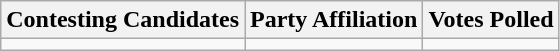<table class="wikitable sortable">
<tr>
<th>Contesting Candidates</th>
<th>Party Affiliation</th>
<th>Votes Polled</th>
</tr>
<tr>
<td></td>
<td></td>
<td></td>
</tr>
</table>
